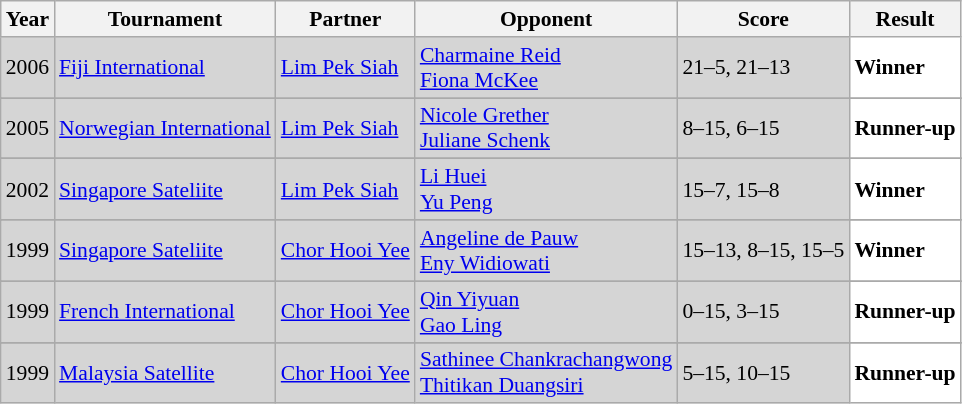<table class="sortable wikitable" style="font-size: 90%;">
<tr>
<th>Year</th>
<th>Tournament</th>
<th>Partner</th>
<th>Opponent</th>
<th>Score</th>
<th>Result</th>
</tr>
<tr style="background:#D5D5D5">
<td align="center">2006</td>
<td align="left"><a href='#'>Fiji International</a></td>
<td align="left"> <a href='#'>Lim Pek Siah</a></td>
<td align="left"> <a href='#'>Charmaine Reid</a> <br>  <a href='#'>Fiona McKee</a></td>
<td align="left">21–5, 21–13</td>
<td style="text-align:left; background:white"> <strong>Winner</strong></td>
</tr>
<tr>
</tr>
<tr style="background:#D5D5D5">
<td align="center">2005</td>
<td align="left"><a href='#'>Norwegian International</a></td>
<td align="left"> <a href='#'>Lim Pek Siah</a></td>
<td align="left"> <a href='#'>Nicole Grether</a> <br>  <a href='#'>Juliane Schenk</a></td>
<td align="left">8–15, 6–15</td>
<td style="text-align:left; background:white"> <strong>Runner-up</strong></td>
</tr>
<tr>
</tr>
<tr style="background:#D5D5D5">
<td align="center">2002</td>
<td align="left"><a href='#'>Singapore Sateliite</a></td>
<td align="left"> <a href='#'>Lim Pek Siah</a></td>
<td align="left"> <a href='#'>Li Huei</a> <br>  <a href='#'>Yu Peng</a></td>
<td align="left">15–7, 15–8</td>
<td style="text-align:left; background:white"> <strong>Winner</strong></td>
</tr>
<tr>
</tr>
<tr style="background:#D5D5D5">
<td align="center">1999</td>
<td align="left"><a href='#'>Singapore Sateliite</a></td>
<td align="left"> <a href='#'>Chor Hooi Yee</a></td>
<td align="left"> <a href='#'>Angeline de Pauw</a> <br>  <a href='#'>Eny Widiowati</a></td>
<td align="left">15–13, 8–15, 15–5</td>
<td style="text-align:left; background:white"> <strong>Winner</strong></td>
</tr>
<tr>
</tr>
<tr style="background:#D5D5D5">
<td align="center">1999</td>
<td align="left"><a href='#'>French International</a></td>
<td align="left"> <a href='#'>Chor Hooi Yee</a></td>
<td align="left"> <a href='#'>Qin Yiyuan</a> <br>  <a href='#'>Gao Ling</a></td>
<td align="left">0–15, 3–15</td>
<td style="text-align:left; background:white"> <strong>Runner-up</strong></td>
</tr>
<tr>
</tr>
<tr style="background:#D5D5D5">
<td align="center">1999</td>
<td align="left"><a href='#'>Malaysia Satellite</a></td>
<td align="left"> <a href='#'>Chor Hooi Yee</a></td>
<td align="left"> <a href='#'>Sathinee Chankrachangwong</a> <br>  <a href='#'>Thitikan Duangsiri</a></td>
<td align="left">5–15, 10–15</td>
<td style="text-align:left; background:white"> <strong>Runner-up</strong></td>
</tr>
</table>
